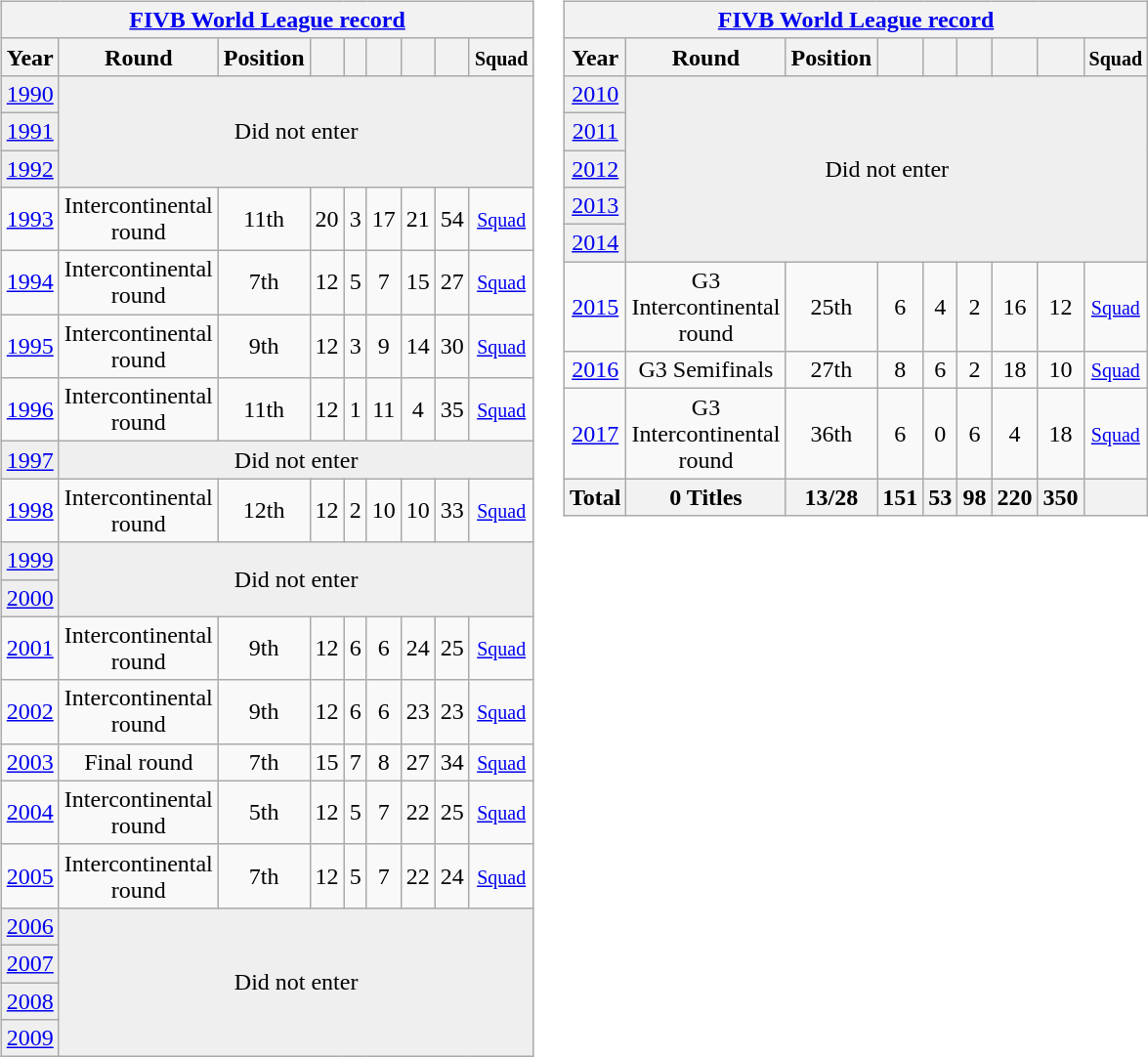<table>
<tr>
<td style="vertical-align:top; width:0;"><br><table class="wikitable" style="text-align: center;">
<tr>
<th colspan=9><a href='#'>FIVB World League record</a></th>
</tr>
<tr>
<th>Year</th>
<th>Round</th>
<th>Position</th>
<th></th>
<th></th>
<th></th>
<th></th>
<th></th>
<th><small>Squad</small></th>
</tr>
<tr style="background:#efefef;">
<td> <a href='#'>1990</a></td>
<td colspan="8" rowspan="3" style="text-align:center;">Did not enter</td>
</tr>
<tr style="background:#efefef;">
<td> <a href='#'>1991</a></td>
</tr>
<tr style="background:#efefef;">
<td> <a href='#'>1992</a></td>
</tr>
<tr>
<td> <a href='#'>1993</a></td>
<td>Intercontinental round</td>
<td>11th</td>
<td>20</td>
<td>3</td>
<td>17</td>
<td>21</td>
<td>54</td>
<td><small><a href='#'>Squad</a></small></td>
</tr>
<tr>
<td> <a href='#'>1994</a></td>
<td>Intercontinental round</td>
<td>7th</td>
<td>12</td>
<td>5</td>
<td>7</td>
<td>15</td>
<td>27</td>
<td><small><a href='#'>Squad</a></small></td>
</tr>
<tr>
<td> <a href='#'>1995</a></td>
<td>Intercontinental round</td>
<td>9th</td>
<td>12</td>
<td>3</td>
<td>9</td>
<td>14</td>
<td>30</td>
<td><small><a href='#'>Squad</a></small></td>
</tr>
<tr>
<td> <a href='#'>1996</a></td>
<td>Intercontinental round</td>
<td>11th</td>
<td>12</td>
<td>1</td>
<td>11</td>
<td>4</td>
<td>35</td>
<td><small><a href='#'>Squad</a></small></td>
</tr>
<tr style="background:#efefef;">
<td> <a href='#'>1997</a></td>
<td colspan="8" style="text-align:center;">Did not enter</td>
</tr>
<tr>
<td> <a href='#'>1998</a></td>
<td>Intercontinental round</td>
<td>12th</td>
<td>12</td>
<td>2</td>
<td>10</td>
<td>10</td>
<td>33</td>
<td><small><a href='#'>Squad</a></small></td>
</tr>
<tr style="background:#efefef;">
<td> <a href='#'>1999</a></td>
<td colspan="8" rowspan="2" style="text-align:center;">Did not enter</td>
</tr>
<tr style="background:#efefef;">
<td> <a href='#'>2000</a></td>
</tr>
<tr>
<td> <a href='#'>2001</a></td>
<td>Intercontinental round</td>
<td>9th</td>
<td>12</td>
<td>6</td>
<td>6</td>
<td>24</td>
<td>25</td>
<td><small><a href='#'>Squad</a></small></td>
</tr>
<tr>
<td> <a href='#'>2002</a></td>
<td>Intercontinental round</td>
<td>9th</td>
<td>12</td>
<td>6</td>
<td>6</td>
<td>23</td>
<td>23</td>
<td><small><a href='#'>Squad</a></small></td>
</tr>
<tr>
<td> <a href='#'>2003</a></td>
<td>Final round</td>
<td>7th</td>
<td>15</td>
<td>7</td>
<td>8</td>
<td>27</td>
<td>34</td>
<td><small><a href='#'>Squad</a></small></td>
</tr>
<tr>
<td> <a href='#'>2004</a></td>
<td>Intercontinental round</td>
<td>5th</td>
<td>12</td>
<td>5</td>
<td>7</td>
<td>22</td>
<td>25</td>
<td><small><a href='#'>Squad</a></small></td>
</tr>
<tr>
<td> <a href='#'>2005</a></td>
<td>Intercontinental round</td>
<td>7th</td>
<td>12</td>
<td>5</td>
<td>7</td>
<td>22</td>
<td>24</td>
<td><small><a href='#'>Squad</a></small></td>
</tr>
<tr style="background:#efefef;">
<td> <a href='#'>2006</a></td>
<td colspan="8" rowspan="4" style="text-align:center;">Did not enter</td>
</tr>
<tr style="background:#efefef;">
<td> <a href='#'>2007</a></td>
</tr>
<tr style="background:#efefef;">
<td> <a href='#'>2008</a></td>
</tr>
<tr style="background:#efefef;">
<td> <a href='#'>2009</a></td>
</tr>
</table>
</td>
<td style="vertical-align:top; width:0;"><br><table class="wikitable" style="text-align: center;">
<tr>
<th colspan=9><a href='#'>FIVB World League record</a></th>
</tr>
<tr>
<th>Year</th>
<th>Round</th>
<th>Position</th>
<th></th>
<th></th>
<th></th>
<th></th>
<th></th>
<th><small>Squad</small></th>
</tr>
<tr style="background:#efefef;">
<td> <a href='#'>2010</a></td>
<td colspan="8" rowspan="5" style="text-align:center;">Did not enter</td>
</tr>
<tr style="background:#efefef;">
<td> <a href='#'>2011</a></td>
</tr>
<tr style="background:#efefef;">
<td> <a href='#'>2012</a></td>
</tr>
<tr style="background:#efefef;">
<td> <a href='#'>2013</a></td>
</tr>
<tr style="background:#efefef;">
<td> <a href='#'>2014</a></td>
</tr>
<tr>
<td> <a href='#'>2015</a></td>
<td>G3 Intercontinental round</td>
<td>25th</td>
<td>6</td>
<td>4</td>
<td>2</td>
<td>16</td>
<td>12</td>
<td><small><a href='#'>Squad</a></small></td>
</tr>
<tr>
<td> <a href='#'>2016</a></td>
<td>G3 Semifinals</td>
<td>27th</td>
<td>8</td>
<td>6</td>
<td>2</td>
<td>18</td>
<td>10</td>
<td><small><a href='#'>Squad</a></small></td>
</tr>
<tr>
<td> <a href='#'>2017</a></td>
<td>G3 Intercontinental round</td>
<td>36th</td>
<td>6</td>
<td>0</td>
<td>6</td>
<td>4</td>
<td>18</td>
<td><small><a href='#'>Squad</a></small></td>
</tr>
<tr>
<th>Total</th>
<th>0 Titles</th>
<th>13/28</th>
<th>151</th>
<th>53</th>
<th>98</th>
<th>220</th>
<th>350</th>
<th></th>
</tr>
</table>
</td>
</tr>
</table>
